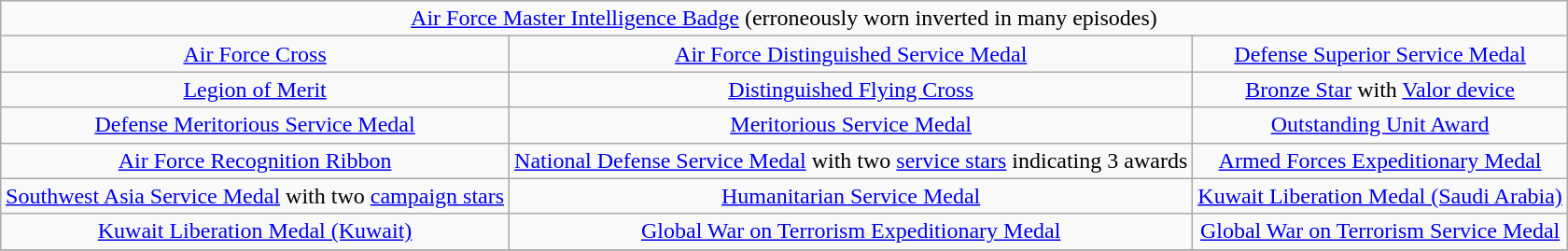<table class="wikitable" style="margin:1em auto; text-align:center;">
<tr>
<td colspan="3"><a href='#'>Air Force Master Intelligence Badge</a> (erroneously worn inverted in many episodes)</td>
</tr>
<tr>
<td><a href='#'>Air Force Cross</a></td>
<td><a href='#'>Air Force Distinguished Service Medal</a></td>
<td><a href='#'>Defense Superior Service Medal</a></td>
</tr>
<tr>
<td><a href='#'>Legion of Merit</a></td>
<td><a href='#'>Distinguished Flying Cross</a></td>
<td><a href='#'>Bronze Star</a> with <a href='#'>Valor device</a></td>
</tr>
<tr>
<td><a href='#'>Defense Meritorious Service Medal</a></td>
<td><a href='#'>Meritorious Service Medal</a></td>
<td><a href='#'>Outstanding Unit Award</a></td>
</tr>
<tr>
<td><a href='#'>Air Force Recognition Ribbon</a></td>
<td><a href='#'>National Defense Service Medal</a> with two <a href='#'>service stars</a> indicating 3 awards</td>
<td><a href='#'>Armed Forces Expeditionary Medal</a></td>
</tr>
<tr>
<td><a href='#'>Southwest Asia Service Medal</a> with two <a href='#'>campaign stars</a></td>
<td><a href='#'>Humanitarian Service Medal</a></td>
<td><a href='#'>Kuwait Liberation Medal (Saudi Arabia)</a></td>
</tr>
<tr>
<td><a href='#'>Kuwait Liberation Medal (Kuwait)</a></td>
<td><a href='#'>Global War on Terrorism Expeditionary Medal</a></td>
<td><a href='#'>Global War on Terrorism Service Medal</a></td>
</tr>
<tr>
</tr>
</table>
